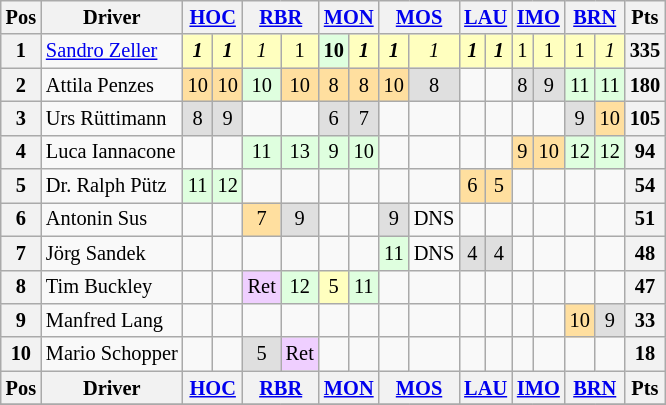<table class="wikitable" style="font-size: 85%; text-align: center;">
<tr valign="top">
<th valign=middle>Pos</th>
<th valign=middle>Driver</th>
<th colspan=2><a href='#'>HOC</a><br></th>
<th colspan=2><a href='#'>RBR</a><br></th>
<th colspan=2><a href='#'>MON</a><br></th>
<th colspan=2><a href='#'>MOS</a><br></th>
<th colspan=2><a href='#'>LAU</a><br></th>
<th colspan=2><a href='#'>IMO</a><br></th>
<th colspan=2><a href='#'>BRN</a><br></th>
<th valign="middle">Pts</th>
</tr>
<tr>
<th>1</th>
<td align=left> <a href='#'>Sandro Zeller</a></td>
<td style="background:#FFFFBF"><strong><em>1</em></strong></td>
<td style="background:#FFFFBF"><strong><em>1</em></strong></td>
<td style="background:#FFFFBF"><em>1</em></td>
<td style="background:#FFFFBF">1</td>
<td style="background:#dfffdf"><strong>10</strong></td>
<td style="background:#FFFFBF"><strong><em>1</em></strong></td>
<td style="background:#FFFFBF"><strong><em>1</em></strong></td>
<td style="background:#FFFFBF"><em>1</em></td>
<td style="background:#FFFFBF"><strong><em>1</em></strong></td>
<td style="background:#FFFFBF"><strong><em>1</em></strong></td>
<td style="background:#FFFFBF">1</td>
<td style="background:#FFFFBF">1</td>
<td style="background:#FFFFBF">1</td>
<td style="background:#FFFFBF"><em>1</em></td>
<th>335</th>
</tr>
<tr>
<th>2</th>
<td align=left> Attila Penzes</td>
<td style="background:#ffdf9f">10</td>
<td style="background:#ffdf9f">10</td>
<td style="background:#dfffdf">10</td>
<td style="background:#ffdf9f">10</td>
<td style="background:#ffdf9f">8</td>
<td style="background:#ffdf9f">8</td>
<td style="background:#ffdf9f">10</td>
<td style="background:#dfdfdf">8</td>
<td></td>
<td></td>
<td style="background:#dfdfdf">8</td>
<td style="background:#dfdfdf">9</td>
<td style="background:#dfffdf">11</td>
<td style="background:#dfffdf">11</td>
<th>180</th>
</tr>
<tr>
<th>3</th>
<td align=left> Urs Rüttimann</td>
<td style="background:#dfdfdf">8</td>
<td style="background:#dfdfdf">9</td>
<td></td>
<td></td>
<td style="background:#dfdfdf">6</td>
<td style="background:#dfdfdf">7</td>
<td></td>
<td></td>
<td></td>
<td></td>
<td></td>
<td></td>
<td style="background:#dfdfdf">9</td>
<td style="background:#ffdf9f">10</td>
<th>105</th>
</tr>
<tr>
<th>4</th>
<td align=left> Luca Iannacone</td>
<td></td>
<td></td>
<td style="background:#dfffdf">11</td>
<td style="background:#dfffdf">13</td>
<td style="background:#dfffdf">9</td>
<td style="background:#dfffdf">10</td>
<td></td>
<td></td>
<td></td>
<td></td>
<td style="background:#ffdf9f">9</td>
<td style="background:#ffdf9f">10</td>
<td style="background:#dfffdf">12</td>
<td style="background:#dfffdf">12</td>
<th>94</th>
</tr>
<tr>
<th>5</th>
<td align=left> Dr. Ralph Pütz</td>
<td style="background:#dfffdf">11</td>
<td style="background:#dfffdf">12</td>
<td></td>
<td></td>
<td></td>
<td></td>
<td></td>
<td></td>
<td style="background:#ffdf9f">6</td>
<td style="background:#ffdf9f">5</td>
<td></td>
<td></td>
<td></td>
<td></td>
<th>54</th>
</tr>
<tr>
<th>6</th>
<td align=left> Antonin Sus</td>
<td></td>
<td></td>
<td style="background:#ffdf9f">7</td>
<td style="background:#dfdfdf">9</td>
<td></td>
<td></td>
<td style="background:#dfdfdf">9</td>
<td>DNS</td>
<td></td>
<td></td>
<td></td>
<td></td>
<td></td>
<td></td>
<th>51</th>
</tr>
<tr>
<th>7</th>
<td align=left> Jörg Sandek</td>
<td></td>
<td></td>
<td></td>
<td></td>
<td></td>
<td></td>
<td style="background:#dfffdf">11</td>
<td>DNS</td>
<td style="background:#dfdfdf">4</td>
<td style="background:#dfdfdf">4</td>
<td></td>
<td></td>
<td></td>
<td></td>
<th>48</th>
</tr>
<tr>
<th>8</th>
<td align=left> Tim Buckley</td>
<td></td>
<td></td>
<td style="background:#EFCFFF">Ret</td>
<td style="background:#dfffdf">12</td>
<td style="background:#FFFFBF">5</td>
<td style="background:#dfffdf">11</td>
<td></td>
<td></td>
<td></td>
<td></td>
<td></td>
<td></td>
<td></td>
<td></td>
<th>47</th>
</tr>
<tr>
<th>9</th>
<td align=left> Manfred Lang</td>
<td></td>
<td></td>
<td></td>
<td></td>
<td></td>
<td></td>
<td></td>
<td></td>
<td></td>
<td></td>
<td></td>
<td></td>
<td style="background:#ffdf9f">10</td>
<td style="background:#dfdfdf">9</td>
<th>33</th>
</tr>
<tr>
<th>10</th>
<td align=left> Mario Schopper</td>
<td></td>
<td></td>
<td style="background:#dfdfdf">5</td>
<td style="background:#EFCFFF">Ret</td>
<td></td>
<td></td>
<td></td>
<td></td>
<td></td>
<td></td>
<td></td>
<td></td>
<td></td>
<td></td>
<th>18</th>
</tr>
<tr>
<th valign=middle>Pos</th>
<th valign=middle>Driver</th>
<th colspan=2><a href='#'>HOC</a><br></th>
<th colspan=2><a href='#'>RBR</a><br></th>
<th colspan=2><a href='#'>MON</a><br></th>
<th colspan=2><a href='#'>MOS</a><br></th>
<th colspan=2><a href='#'>LAU</a><br></th>
<th colspan=2><a href='#'>IMO</a><br></th>
<th colspan=2><a href='#'>BRN</a><br></th>
<th valign="middle">Pts</th>
</tr>
<tr>
</tr>
</table>
